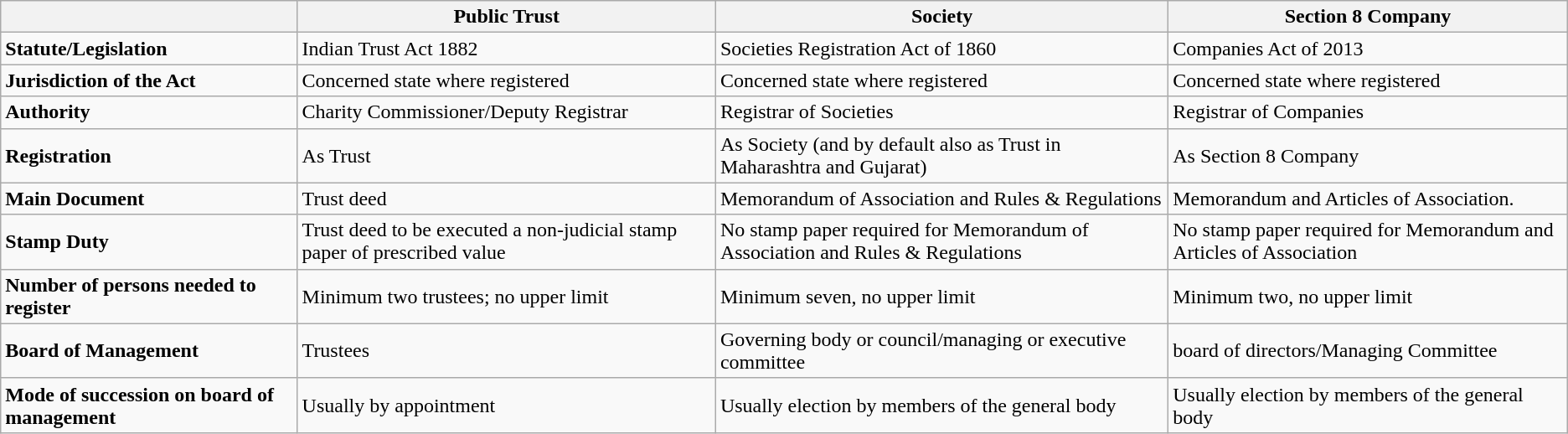<table class="wikitable">
<tr>
<th></th>
<th>Public Trust</th>
<th>Society</th>
<th>Section 8 Company</th>
</tr>
<tr>
<td><strong>Statute/Legislation</strong></td>
<td>Indian Trust Act 1882</td>
<td>Societies Registration Act of 1860</td>
<td>Companies Act of 2013</td>
</tr>
<tr>
<td><strong>Jurisdiction of the Act</strong></td>
<td>Concerned state where registered</td>
<td>Concerned state where registered</td>
<td>Concerned state where registered</td>
</tr>
<tr>
<td><strong>Authority</strong></td>
<td>Charity Commissioner/Deputy Registrar</td>
<td>Registrar of Societies</td>
<td>Registrar of Companies</td>
</tr>
<tr>
<td><strong>Registration</strong></td>
<td>As Trust</td>
<td>As Society (and by default also as Trust in Maharashtra and Gujarat)</td>
<td>As Section 8 Company</td>
</tr>
<tr>
<td><strong>Main Document</strong></td>
<td>Trust deed</td>
<td>Memorandum of Association and Rules & Regulations</td>
<td>Memorandum and Articles of Association.</td>
</tr>
<tr>
<td><strong>Stamp Duty</strong></td>
<td>Trust deed to be executed a non-judicial stamp paper of prescribed value</td>
<td>No stamp paper required for Memorandum of Association and Rules & Regulations</td>
<td>No stamp paper required for Memorandum and Articles of Association</td>
</tr>
<tr>
<td><strong>Number of persons needed to register</strong></td>
<td>Minimum two trustees; no upper limit</td>
<td>Minimum seven, no upper limit</td>
<td>Minimum two, no upper limit</td>
</tr>
<tr>
<td><strong>Board of Management</strong></td>
<td>Trustees</td>
<td>Governing body or council/managing or executive committee</td>
<td>board of directors/Managing Committee</td>
</tr>
<tr>
<td><strong>Mode of succession on board of management</strong></td>
<td>Usually by appointment</td>
<td>Usually election by members of the general body</td>
<td>Usually election by members of the general body</td>
</tr>
</table>
